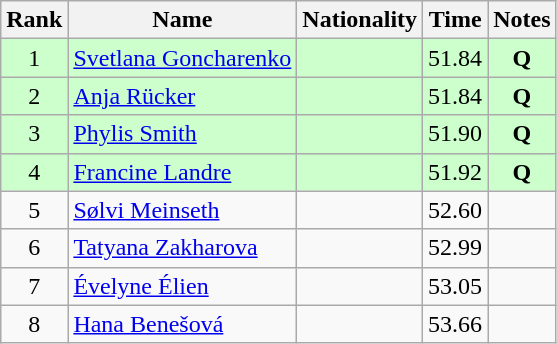<table class="wikitable sortable" style="text-align:center">
<tr>
<th>Rank</th>
<th>Name</th>
<th>Nationality</th>
<th>Time</th>
<th>Notes</th>
</tr>
<tr bgcolor=ccffcc>
<td>1</td>
<td align=left><a href='#'>Svetlana Goncharenko</a></td>
<td align=left></td>
<td>51.84</td>
<td><strong>Q</strong></td>
</tr>
<tr bgcolor=ccffcc>
<td>2</td>
<td align=left><a href='#'>Anja Rücker</a></td>
<td align=left></td>
<td>51.84</td>
<td><strong>Q</strong></td>
</tr>
<tr bgcolor=ccffcc>
<td>3</td>
<td align=left><a href='#'>Phylis Smith</a></td>
<td align=left></td>
<td>51.90</td>
<td><strong>Q</strong></td>
</tr>
<tr bgcolor=ccffcc>
<td>4</td>
<td align=left><a href='#'>Francine Landre</a></td>
<td align=left></td>
<td>51.92</td>
<td><strong>Q</strong></td>
</tr>
<tr>
<td>5</td>
<td align=left><a href='#'>Sølvi Meinseth</a></td>
<td align=left></td>
<td>52.60</td>
<td></td>
</tr>
<tr>
<td>6</td>
<td align=left><a href='#'>Tatyana Zakharova</a></td>
<td align=left></td>
<td>52.99</td>
<td></td>
</tr>
<tr>
<td>7</td>
<td align=left><a href='#'>Évelyne Élien</a></td>
<td align=left></td>
<td>53.05</td>
<td></td>
</tr>
<tr>
<td>8</td>
<td align=left><a href='#'>Hana Benešová</a></td>
<td align=left></td>
<td>53.66</td>
<td></td>
</tr>
</table>
